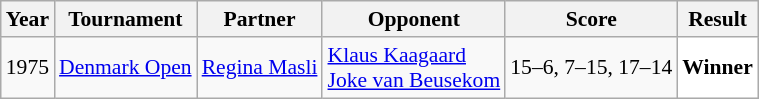<table class="sortable wikitable" style="font-size: 90%;">
<tr>
<th>Year</th>
<th>Tournament</th>
<th>Partner</th>
<th>Opponent</th>
<th>Score</th>
<th>Result</th>
</tr>
<tr>
<td align="center">1975</td>
<td align="left"><a href='#'>Denmark Open</a></td>
<td align="left"> <a href='#'>Regina Masli</a></td>
<td align="left"> <a href='#'>Klaus Kaagaard</a><br> <a href='#'>Joke van Beusekom</a></td>
<td align="left">15–6, 7–15, 17–14</td>
<td style="text-align:left; background:white"> <strong>Winner</strong></td>
</tr>
</table>
